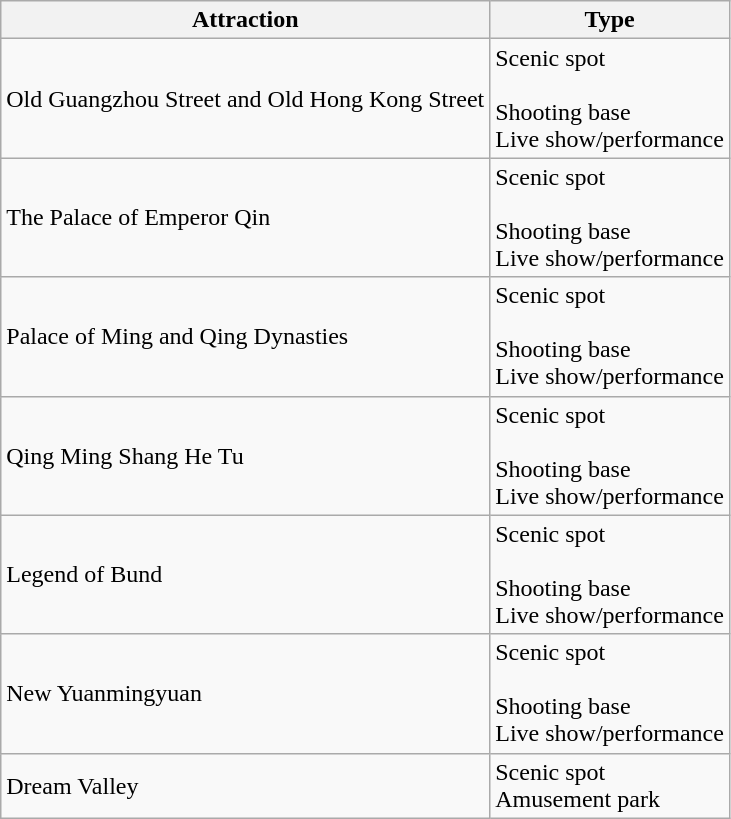<table class="wikitable">
<tr>
<th>Attraction</th>
<th>Type</th>
</tr>
<tr>
<td>Old Guangzhou Street and Old Hong Kong Street</td>
<td>Scenic spot<br><br>Shooting base<br>
Live show/performance</td>
</tr>
<tr>
<td>The Palace of Emperor Qin</td>
<td>Scenic spot<br><br>Shooting base<br>
Live show/performance</td>
</tr>
<tr>
<td>Palace of Ming and Qing Dynasties</td>
<td>Scenic spot<br><br>Shooting base<br>
Live show/performance</td>
</tr>
<tr>
<td>Qing Ming Shang He Tu</td>
<td>Scenic spot<br><br>Shooting base<br>
Live show/performance</td>
</tr>
<tr>
<td>Legend of Bund</td>
<td>Scenic spot<br><br>Shooting base<br>
Live show/performance</td>
</tr>
<tr>
<td>New Yuanmingyuan</td>
<td>Scenic spot<br><br>Shooting base<br>
Live show/performance</td>
</tr>
<tr>
<td>Dream Valley</td>
<td>Scenic spot<br>Amusement park</td>
</tr>
</table>
